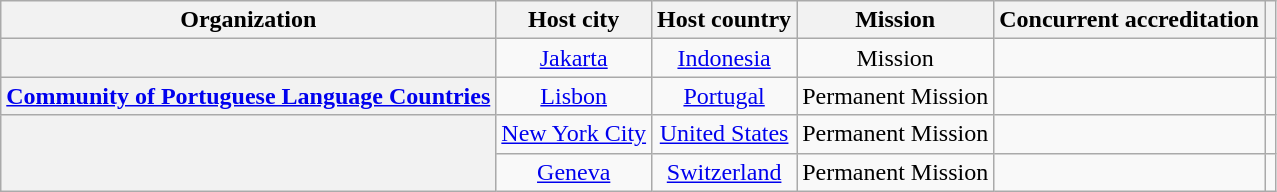<table class="wikitable plainrowheaders" style="text-align:center;">
<tr>
<th scope="col">Organization</th>
<th scope="col">Host city</th>
<th scope="col">Host country</th>
<th scope="col">Mission</th>
<th scope="col">Concurrent accreditation</th>
<th scope="col"></th>
</tr>
<tr>
<th scope="row"></th>
<td><a href='#'>Jakarta</a></td>
<td><a href='#'>Indonesia</a></td>
<td>Mission</td>
<td></td>
<td></td>
</tr>
<tr>
<th scope="row"> <a href='#'>Community of Portuguese Language Countries</a></th>
<td><a href='#'>Lisbon</a></td>
<td><a href='#'>Portugal</a></td>
<td>Permanent Mission</td>
<td></td>
<td></td>
</tr>
<tr>
<th scope="row"  rowspan="2"></th>
<td><a href='#'>New York City</a></td>
<td><a href='#'>United States</a></td>
<td>Permanent Mission</td>
<td></td>
<td></td>
</tr>
<tr>
<td><a href='#'>Geneva</a></td>
<td><a href='#'>Switzerland</a></td>
<td>Permanent Mission</td>
<td></td>
<td></td>
</tr>
</table>
